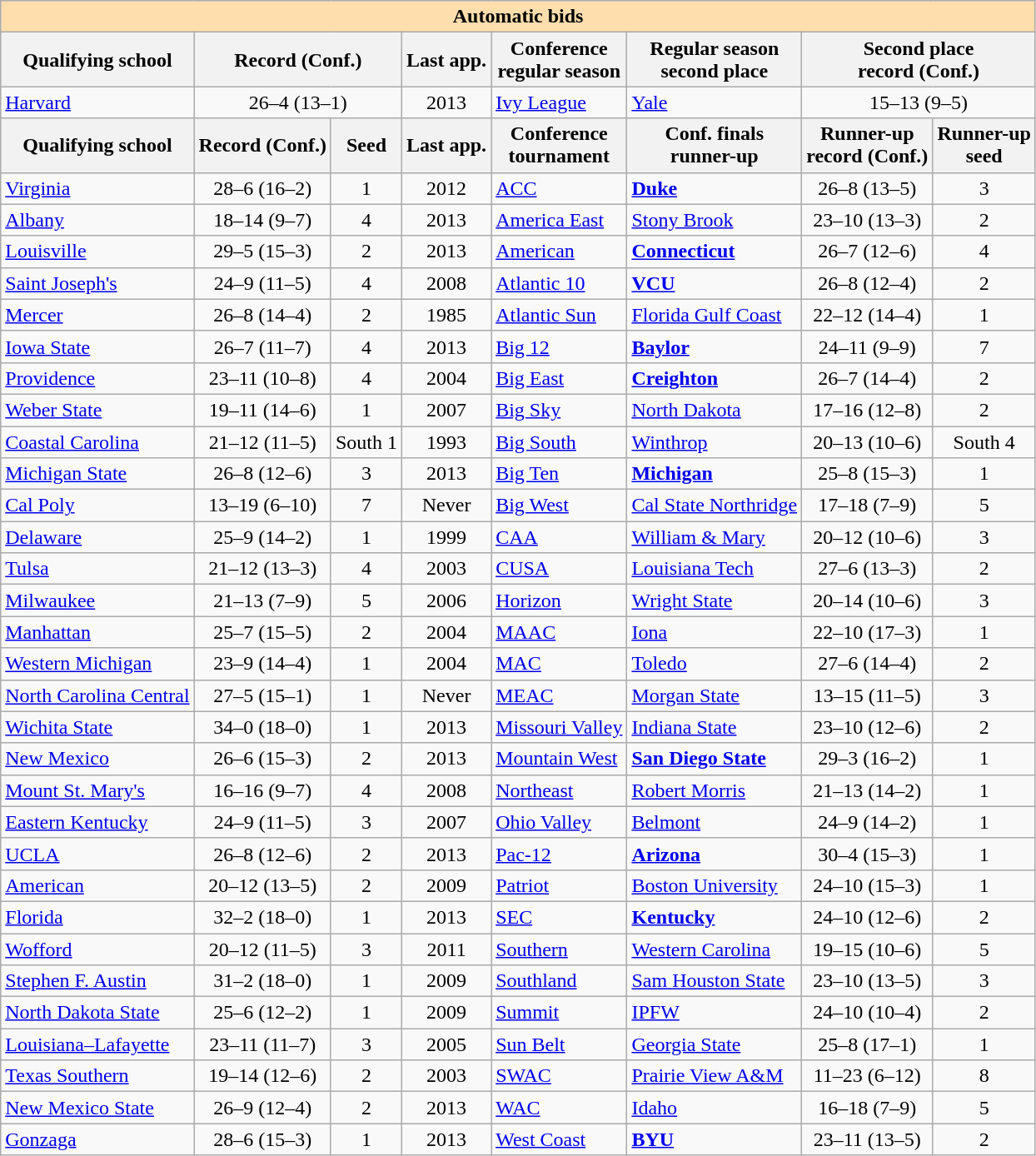<table class="wikitable">
<tr>
<th colspan="8" style="background:#ffdead;">Automatic bids</th>
</tr>
<tr>
<th>Qualifying school</th>
<th colspan="2">Record (Conf.)</th>
<th>Last app.</th>
<th>Conference<br>regular season</th>
<th>Regular season<br>second place</th>
<th colspan="2">Second place<br>record (Conf.)</th>
</tr>
<tr>
<td><a href='#'>Harvard</a></td>
<td colspan="2" align=center>26–4 (13–1)</td>
<td align=center>2013</td>
<td><a href='#'>Ivy League</a></td>
<td><a href='#'>Yale</a></td>
<td colspan="2" align=center>15–13 (9–5)</td>
</tr>
<tr>
<th>Qualifying school</th>
<th>Record (Conf.)</th>
<th>Seed</th>
<th>Last app.</th>
<th>Conference<br>tournament</th>
<th>Conf. finals<br>runner-up</th>
<th>Runner-up<br>record (Conf.)</th>
<th>Runner-up<br>seed</th>
</tr>
<tr>
<td><a href='#'>Virginia</a></td>
<td align="center">28–6 (16–2)</td>
<td align="center">1</td>
<td align="center">2012</td>
<td><a href='#'>ACC</a></td>
<td><strong><a href='#'>Duke</a></strong></td>
<td align="center">26–8 (13–5)</td>
<td align="center">3</td>
</tr>
<tr>
<td><a href='#'>Albany</a></td>
<td align=center>18–14 (9–7)</td>
<td align=center>4</td>
<td align=center>2013</td>
<td><a href='#'>America East</a></td>
<td><a href='#'>Stony Brook</a></td>
<td align=center>23–10 (13–3)</td>
<td align=center>2</td>
</tr>
<tr>
<td><a href='#'>Louisville</a></td>
<td align=center>29–5 (15–3)</td>
<td align=center>2</td>
<td align=center>2013</td>
<td><a href='#'>American</a></td>
<td><strong><a href='#'>Connecticut</a></strong></td>
<td align=center>26–7 (12–6)</td>
<td align=center>4</td>
</tr>
<tr>
<td><a href='#'>Saint Joseph's</a></td>
<td align="center">24–9 (11–5)</td>
<td align="center">4</td>
<td align="center">2008</td>
<td><a href='#'>Atlantic 10</a></td>
<td><strong><a href='#'>VCU</a></strong></td>
<td align="center">26–8 (12–4)</td>
<td align="center">2</td>
</tr>
<tr>
<td><a href='#'>Mercer</a></td>
<td align=center>26–8 (14–4)</td>
<td align=center>2</td>
<td align=center>1985</td>
<td><a href='#'>Atlantic Sun</a></td>
<td><a href='#'>Florida Gulf Coast</a></td>
<td align=center>22–12 (14–4)</td>
<td align=center>1</td>
</tr>
<tr>
<td><a href='#'>Iowa State</a></td>
<td align=center>26–7 (11–7)</td>
<td align=center>4</td>
<td align=center>2013</td>
<td><a href='#'>Big 12</a></td>
<td><strong><a href='#'>Baylor</a></strong></td>
<td align=center>24–11 (9–9)</td>
<td align=center>7</td>
</tr>
<tr>
<td><a href='#'>Providence</a></td>
<td align=center>23–11 (10–8)</td>
<td align=center>4</td>
<td align=center>2004</td>
<td><a href='#'>Big East</a></td>
<td><strong><a href='#'>Creighton</a></strong></td>
<td align=center>26–7 (14–4)</td>
<td align=center>2</td>
</tr>
<tr>
<td><a href='#'>Weber State</a></td>
<td align=center>19–11 (14–6)</td>
<td align=center>1</td>
<td align=center>2007</td>
<td><a href='#'>Big Sky</a></td>
<td><a href='#'>North Dakota</a></td>
<td align=center>17–16 (12–8)</td>
<td align=center>2</td>
</tr>
<tr>
<td><a href='#'>Coastal Carolina</a></td>
<td align=center>21–12 (11–5)</td>
<td align=center>South 1</td>
<td align=center>1993</td>
<td><a href='#'>Big South</a></td>
<td><a href='#'>Winthrop</a></td>
<td align=center>20–13 (10–6)</td>
<td align=center>South 4</td>
</tr>
<tr>
<td><a href='#'>Michigan State</a></td>
<td align="center">26–8 (12–6)</td>
<td align="center">3</td>
<td align="center">2013</td>
<td><a href='#'>Big Ten</a></td>
<td><strong><a href='#'>Michigan</a></strong></td>
<td align="center">25–8 (15–3)</td>
<td align="center">1</td>
</tr>
<tr>
<td><a href='#'>Cal Poly</a></td>
<td align=center>13–19 (6–10)</td>
<td align=center>7</td>
<td align=center>Never</td>
<td><a href='#'>Big West</a></td>
<td><a href='#'>Cal State Northridge</a></td>
<td align=center>17–18 (7–9)</td>
<td align=center>5</td>
</tr>
<tr>
<td><a href='#'>Delaware</a></td>
<td align=center>25–9 (14–2)</td>
<td align=center>1</td>
<td align=center>1999</td>
<td><a href='#'>CAA</a></td>
<td><a href='#'>William & Mary</a></td>
<td align=center>20–12 (10–6)</td>
<td align=center>3</td>
</tr>
<tr>
<td><a href='#'>Tulsa</a></td>
<td align=center>21–12 (13–3)</td>
<td align=center>4</td>
<td align=center>2003</td>
<td><a href='#'>CUSA</a></td>
<td><a href='#'>Louisiana Tech</a></td>
<td align=center>27–6 (13–3)</td>
<td align=center>2</td>
</tr>
<tr>
<td><a href='#'>Milwaukee</a></td>
<td align=center>21–13 (7–9)</td>
<td align=center>5</td>
<td align=center>2006</td>
<td><a href='#'>Horizon</a></td>
<td><a href='#'>Wright State</a></td>
<td align=center>20–14 (10–6)</td>
<td align=center>3</td>
</tr>
<tr>
<td><a href='#'>Manhattan</a></td>
<td align=center>25–7 (15–5)</td>
<td align=center>2</td>
<td align=center>2004</td>
<td><a href='#'>MAAC</a></td>
<td><a href='#'>Iona</a></td>
<td align=center>22–10 (17–3)</td>
<td align=center>1</td>
</tr>
<tr>
<td><a href='#'>Western Michigan</a></td>
<td align=center>23–9 (14–4)</td>
<td align=center>1</td>
<td align=center>2004</td>
<td><a href='#'>MAC</a></td>
<td><a href='#'>Toledo</a></td>
<td align=center>27–6 (14–4)</td>
<td align=center>2</td>
</tr>
<tr>
<td><a href='#'>North Carolina Central</a></td>
<td align=center>27–5 (15–1)</td>
<td align=center>1</td>
<td align=center>Never</td>
<td><a href='#'>MEAC</a></td>
<td><a href='#'>Morgan State</a></td>
<td align=center>13–15 (11–5)</td>
<td align=center>3</td>
</tr>
<tr>
<td><a href='#'>Wichita State</a></td>
<td align=center>34–0 (18–0)</td>
<td align=center>1</td>
<td align=center>2013</td>
<td><a href='#'>Missouri Valley</a></td>
<td><a href='#'>Indiana State</a></td>
<td align=center>23–10 (12–6)</td>
<td align=center>2</td>
</tr>
<tr>
<td><a href='#'>New Mexico</a></td>
<td align=center>26–6 (15–3)</td>
<td align=center>2</td>
<td align=center>2013</td>
<td><a href='#'>Mountain West</a></td>
<td><strong><a href='#'>San Diego State</a></strong></td>
<td align=center>29–3 (16–2)</td>
<td align=center>1</td>
</tr>
<tr>
<td><a href='#'>Mount St. Mary's</a></td>
<td align=center>16–16 (9–7)</td>
<td align=center>4</td>
<td align=center>2008</td>
<td><a href='#'>Northeast</a></td>
<td><a href='#'>Robert Morris</a></td>
<td align=center>21–13 (14–2)</td>
<td align=center>1</td>
</tr>
<tr>
<td><a href='#'>Eastern Kentucky</a></td>
<td align=center>24–9 (11–5)</td>
<td align=center>3</td>
<td align=center>2007</td>
<td><a href='#'>Ohio Valley</a></td>
<td><a href='#'>Belmont</a></td>
<td align=center>24–9 (14–2)</td>
<td align=center>1</td>
</tr>
<tr>
<td><a href='#'>UCLA</a></td>
<td align=center>26–8 (12–6)</td>
<td align=center>2</td>
<td align=center>2013</td>
<td><a href='#'>Pac-12</a></td>
<td><strong><a href='#'>Arizona</a></strong></td>
<td align=center>30–4 (15–3)</td>
<td align=center>1</td>
</tr>
<tr>
<td><a href='#'>American</a></td>
<td align=center>20–12 (13–5)</td>
<td align=center>2</td>
<td align=center>2009</td>
<td><a href='#'>Patriot</a></td>
<td><a href='#'>Boston University</a></td>
<td align=center>24–10 (15–3)</td>
<td align=center>1</td>
</tr>
<tr>
<td><a href='#'>Florida</a></td>
<td align="center">32–2 (18–0)</td>
<td align="center">1</td>
<td align="center">2013</td>
<td><a href='#'>SEC</a></td>
<td><strong><a href='#'>Kentucky</a></strong></td>
<td align="center">24–10 (12–6)</td>
<td align="center">2</td>
</tr>
<tr>
<td><a href='#'>Wofford</a></td>
<td align=center>20–12 (11–5)</td>
<td align=center>3</td>
<td align=center>2011</td>
<td><a href='#'>Southern</a></td>
<td><a href='#'>Western Carolina</a></td>
<td align=center>19–15 (10–6)</td>
<td align=center>5</td>
</tr>
<tr>
<td><a href='#'>Stephen F. Austin</a></td>
<td align=center>31–2 (18–0)</td>
<td align=center>1</td>
<td align=center>2009</td>
<td><a href='#'>Southland</a></td>
<td><a href='#'>Sam Houston State</a></td>
<td align=center>23–10 (13–5)</td>
<td align=center>3</td>
</tr>
<tr>
<td><a href='#'>North Dakota State</a></td>
<td align=center>25–6 (12–2)</td>
<td align=center>1</td>
<td align=center>2009</td>
<td><a href='#'>Summit</a></td>
<td><a href='#'>IPFW</a></td>
<td align=center>24–10 (10–4)</td>
<td align=center>2</td>
</tr>
<tr>
<td><a href='#'>Louisiana–Lafayette</a></td>
<td align="center">23–11 (11–7)</td>
<td align="center">3</td>
<td align="center">2005</td>
<td><a href='#'>Sun Belt</a></td>
<td><a href='#'>Georgia State</a></td>
<td align="center">25–8 (17–1)</td>
<td align="center">1</td>
</tr>
<tr>
<td><a href='#'>Texas Southern</a></td>
<td align=center>19–14 (12–6)</td>
<td align=center>2</td>
<td align=center>2003</td>
<td><a href='#'>SWAC</a></td>
<td><a href='#'>Prairie View A&M</a></td>
<td align=center>11–23 (6–12)</td>
<td align=center>8</td>
</tr>
<tr>
<td><a href='#'>New Mexico State</a></td>
<td align=center>26–9 (12–4)</td>
<td align=center>2</td>
<td align=center>2013</td>
<td><a href='#'>WAC</a></td>
<td><a href='#'>Idaho</a></td>
<td align=center>16–18 (7–9)</td>
<td align=center>5</td>
</tr>
<tr>
<td><a href='#'>Gonzaga</a></td>
<td align=center>28–6 (15–3)</td>
<td align=center>1</td>
<td align=center>2013</td>
<td><a href='#'>West Coast</a></td>
<td><strong><a href='#'>BYU</a></strong></td>
<td align=center>23–11 (13–5)</td>
<td align=center>2</td>
</tr>
</table>
